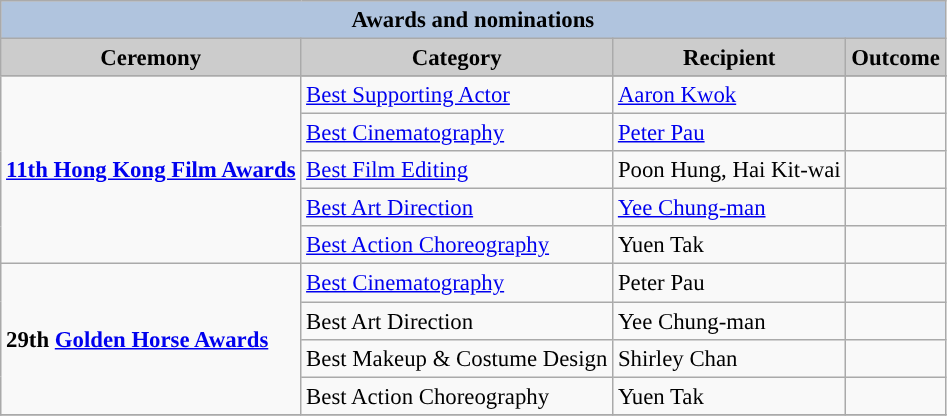<table class="wikitable" style="font-size:95%">
<tr style="background:#ccc; text-align:center;">
<th colspan="4" style="background: LightSteelBlue;">Awards and nominations</th>
</tr>
<tr style="background:#ccc; text-align:center;">
<th style="background:#ccc">Ceremony</th>
<th style="background:#ccc">Category</th>
<th style="background:#ccc">Recipient</th>
<th style="background:#ccc">Outcome</th>
</tr>
<tr>
<td rowspan=6><strong><a href='#'>11th Hong Kong Film Awards</a></strong></td>
</tr>
<tr>
<td><a href='#'>Best Supporting Actor</a></td>
<td><a href='#'>Aaron Kwok</a></td>
<td></td>
</tr>
<tr>
<td><a href='#'>Best Cinematography</a></td>
<td><a href='#'>Peter Pau</a></td>
<td></td>
</tr>
<tr>
<td><a href='#'>Best Film Editing</a></td>
<td>Poon Hung, Hai Kit-wai</td>
<td></td>
</tr>
<tr>
<td><a href='#'>Best Art Direction</a></td>
<td><a href='#'>Yee Chung-man</a></td>
<td></td>
</tr>
<tr>
<td><a href='#'>Best Action Choreography</a></td>
<td>Yuen Tak</td>
<td></td>
</tr>
<tr>
<td rowspan=4><strong>29th <a href='#'>Golden Horse Awards</a></strong></td>
<td><a href='#'>Best Cinematography</a></td>
<td>Peter Pau</td>
<td></td>
</tr>
<tr>
<td>Best Art Direction</td>
<td>Yee Chung-man</td>
<td></td>
</tr>
<tr>
<td>Best Makeup & Costume Design</td>
<td>Shirley Chan</td>
<td></td>
</tr>
<tr>
<td>Best Action Choreography</td>
<td>Yuen Tak</td>
<td></td>
</tr>
<tr>
</tr>
</table>
